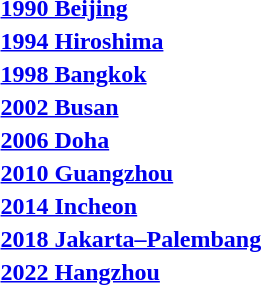<table>
<tr>
<th rowspan=2 style="text-align:left;"> <a href='#'>1990 Beijing</a></th>
<td rowspan=2></td>
<td rowspan=2></td>
<td></td>
</tr>
<tr>
<td></td>
</tr>
<tr>
<th rowspan=2 style="text-align:left;"> <a href='#'>1994 Hiroshima</a></th>
<td rowspan=2></td>
<td rowspan=2></td>
<td></td>
</tr>
<tr>
<td></td>
</tr>
<tr>
<th rowspan=2 style="text-align:left;"> <a href='#'>1998 Bangkok</a></th>
<td rowspan=2></td>
<td rowspan=2></td>
<td></td>
</tr>
<tr>
<td></td>
</tr>
<tr>
<th rowspan=2 style="text-align:left;"> <a href='#'>2002 Busan</a></th>
<td rowspan=2></td>
<td rowspan=2></td>
<td></td>
</tr>
<tr>
<td></td>
</tr>
<tr>
<th rowspan=2 style="text-align:left;"> <a href='#'>2006 Doha</a></th>
<td rowspan=2></td>
<td rowspan=2></td>
<td></td>
</tr>
<tr>
<td></td>
</tr>
<tr>
<th rowspan=2 style="text-align:left;"> <a href='#'>2010 Guangzhou</a></th>
<td rowspan=2></td>
<td rowspan=2></td>
<td></td>
</tr>
<tr>
<td></td>
</tr>
<tr>
<th rowspan=2 style="text-align:left;"> <a href='#'>2014 Incheon</a></th>
<td rowspan=2></td>
<td rowspan=2></td>
<td></td>
</tr>
<tr>
<td></td>
</tr>
<tr>
<th rowspan=2 style="text-align:left;"> <a href='#'>2018 Jakarta–Palembang</a></th>
<td rowspan=2></td>
<td rowspan=2></td>
<td></td>
</tr>
<tr>
<td></td>
</tr>
<tr>
<th rowspan=2 style="text-align:left;"> <a href='#'>2022 Hangzhou</a></th>
<td rowspan=2></td>
<td rowspan=2></td>
<td></td>
</tr>
<tr>
<td></td>
</tr>
</table>
